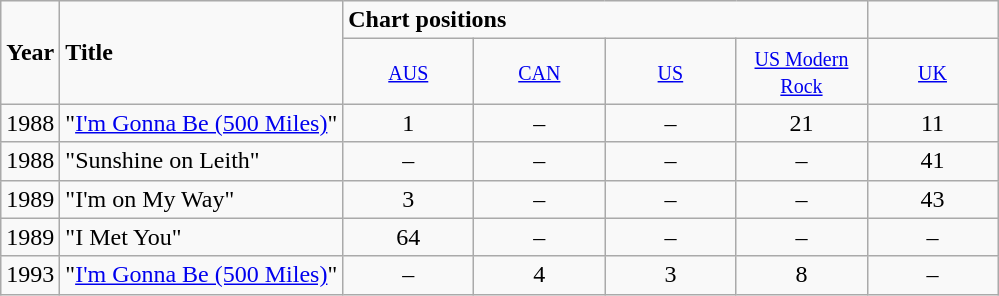<table class="wikitable">
<tr>
<td rowspan="2"><strong>Year</strong></td>
<td rowspan="2"><strong>Title</strong></td>
<td colspan="4"><strong>Chart positions</strong></td>
</tr>
<tr>
<td align="center" width="80"><small><a href='#'>AUS</a></small></td>
<td align="center" width="80"><small><a href='#'>CAN</a></small></td>
<td align="center" width="80"><small><a href='#'>US</a></small></td>
<td align="center" width="80"><small><a href='#'>US Modern Rock</a></small></td>
<td align="center" width="80"><small><a href='#'>UK</a></small></td>
</tr>
<tr>
<td>1988</td>
<td>"<a href='#'>I'm Gonna Be (500 Miles)</a>"</td>
<td align="center">1</td>
<td align="center">–</td>
<td align="center">–</td>
<td align="center">21</td>
<td align="center">11</td>
</tr>
<tr>
<td>1988</td>
<td>"Sunshine on Leith"</td>
<td align="center">–</td>
<td align="center">–</td>
<td align="center">–</td>
<td align="center">–</td>
<td align="center">41</td>
</tr>
<tr>
<td>1989</td>
<td>"I'm on My Way"</td>
<td align="center">3</td>
<td align="center">–</td>
<td align="center">–</td>
<td align="center">–</td>
<td align="center">43</td>
</tr>
<tr>
<td>1989</td>
<td>"I Met You"</td>
<td align="center">64</td>
<td align="center">–</td>
<td align="center">–</td>
<td align="center">–</td>
<td align="center">–</td>
</tr>
<tr>
<td>1993</td>
<td>"<a href='#'>I'm Gonna Be (500 Miles)</a>"</td>
<td align="center">–</td>
<td align="center">4</td>
<td align="center">3</td>
<td align="center">8</td>
<td align="center">–</td>
</tr>
</table>
